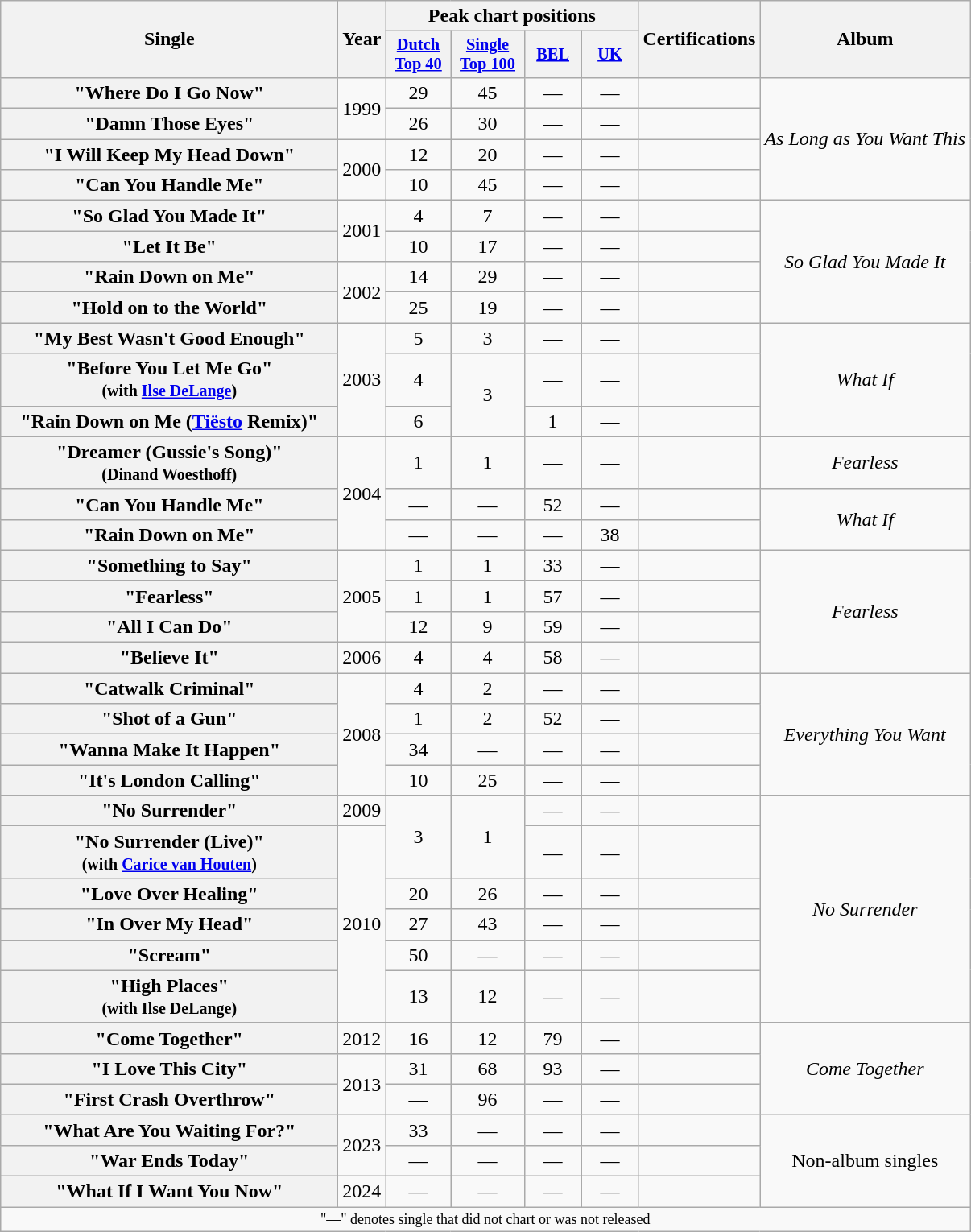<table class="wikitable plainrowheaders" style="text-align:center;" border="1">
<tr>
<th scope="colw" rowspan="2" style="width:17em;">Single</th>
<th scope="col" rowspan="2">Year</th>
<th scope="col" colspan="4">Peak chart positions</th>
<th scope="col" rowspan="2">Certifications</th>
<th scope="col" rowspan="2">Album</th>
</tr>
<tr>
<th scope="col" style="width:3.5em;font-size:85%;"><a href='#'>Dutch Top 40</a><br></th>
<th scope="col" style="width:4em;font-size:85%;"><a href='#'>Single Top 100</a><br></th>
<th scope="col" style="width:3em;font-size:85%;"><a href='#'>BEL</a><br></th>
<th scope="col" style="width:3em;font-size:85%;"><a href='#'>UK</a><br></th>
</tr>
<tr>
<th scope="row">"Where Do I Go Now"</th>
<td rowspan="2">1999</td>
<td>29</td>
<td>45</td>
<td>—</td>
<td>—</td>
<td></td>
<td rowspan="4"><em>As Long as You Want This</em></td>
</tr>
<tr>
<th scope="row">"Damn Those Eyes"</th>
<td>26</td>
<td>30</td>
<td>—</td>
<td>—</td>
<td></td>
</tr>
<tr>
<th scope="row">"I Will Keep My Head Down"</th>
<td rowspan="2">2000</td>
<td>12</td>
<td>20</td>
<td>—</td>
<td>—</td>
<td></td>
</tr>
<tr>
<th scope="row">"Can You Handle Me"</th>
<td>10</td>
<td>45</td>
<td>—</td>
<td>—</td>
<td></td>
</tr>
<tr>
<th scope="row">"So Glad You Made It"</th>
<td rowspan="2">2001</td>
<td>4</td>
<td>7</td>
<td>—</td>
<td>—</td>
<td></td>
<td rowspan="4"><em>So Glad You Made It</em></td>
</tr>
<tr>
<th scope="row">"Let It Be"</th>
<td>10</td>
<td>17</td>
<td>—</td>
<td>—</td>
<td></td>
</tr>
<tr>
<th scope="row">"Rain Down on Me"</th>
<td rowspan="2">2002</td>
<td>14</td>
<td>29</td>
<td>—</td>
<td>—</td>
<td></td>
</tr>
<tr>
<th scope="row">"Hold on to the World"</th>
<td>25</td>
<td>19</td>
<td>—</td>
<td>—</td>
<td></td>
</tr>
<tr>
<th scope="row">"My Best Wasn't Good Enough"</th>
<td rowspan="3">2003</td>
<td>5</td>
<td>3</td>
<td>—</td>
<td>—</td>
<td></td>
<td rowspan="3"><em>What If</em></td>
</tr>
<tr>
<th scope="row">"Before You Let Me Go"<br><small>(with <a href='#'>Ilse DeLange</a>)</small></th>
<td>4</td>
<td rowspan="2">3</td>
<td>—</td>
<td>—</td>
<td></td>
</tr>
<tr>
<th scope="row">"Rain Down on Me (<a href='#'>Tiësto</a> Remix)"</th>
<td>6</td>
<td>1</td>
<td>—</td>
<td></td>
</tr>
<tr>
<th scope="row">"Dreamer (Gussie's Song)"<br><small>(Dinand Woesthoff)</small></th>
<td rowspan="3">2004</td>
<td>1</td>
<td>1</td>
<td>—</td>
<td>—</td>
<td></td>
<td><em>Fearless</em></td>
</tr>
<tr>
<th scope="row">"Can You Handle Me"</th>
<td>—</td>
<td>—</td>
<td>52</td>
<td>—</td>
<td></td>
<td rowspan="2"><em>What If</em></td>
</tr>
<tr>
<th scope="row">"Rain Down on Me"</th>
<td>—</td>
<td>—</td>
<td>—</td>
<td>38</td>
<td></td>
</tr>
<tr>
<th scope="row">"Something to Say"</th>
<td rowspan="3">2005</td>
<td>1</td>
<td>1</td>
<td>33</td>
<td>—</td>
<td></td>
<td rowspan="4"><em>Fearless</em></td>
</tr>
<tr>
<th scope="row">"Fearless"</th>
<td>1</td>
<td>1</td>
<td>57</td>
<td>—</td>
<td></td>
</tr>
<tr>
<th scope="row">"All I Can Do"</th>
<td>12</td>
<td>9</td>
<td>59</td>
<td>—</td>
<td></td>
</tr>
<tr>
<th scope="row">"Believe It"</th>
<td>2006</td>
<td>4</td>
<td>4</td>
<td>58</td>
<td>—</td>
<td></td>
</tr>
<tr>
<th scope="row">"Catwalk Criminal"</th>
<td rowspan="4">2008</td>
<td>4</td>
<td>2</td>
<td>—</td>
<td>—</td>
<td></td>
<td rowspan="4"><em>Everything You Want</em></td>
</tr>
<tr>
<th scope="row">"Shot of a Gun"</th>
<td>1</td>
<td>2</td>
<td>52</td>
<td>—</td>
<td></td>
</tr>
<tr>
<th scope="row">"Wanna Make It Happen"</th>
<td>34</td>
<td>—</td>
<td>—</td>
<td>—</td>
<td></td>
</tr>
<tr>
<th scope="row">"It's London Calling"</th>
<td>10</td>
<td>25</td>
<td>—</td>
<td>—</td>
<td></td>
</tr>
<tr>
<th scope="row">"No Surrender"</th>
<td>2009</td>
<td rowspan="2">3</td>
<td rowspan="2">1</td>
<td>—</td>
<td>—</td>
<td></td>
<td rowspan="6"><em>No Surrender</em></td>
</tr>
<tr>
<th scope="row">"No Surrender (Live)"<br><small>(with <a href='#'>Carice van Houten</a>)</small></th>
<td rowspan="5">2010</td>
<td>—</td>
<td>—</td>
<td></td>
</tr>
<tr>
<th scope="row">"Love Over Healing"</th>
<td>20</td>
<td>26</td>
<td>—</td>
<td>—</td>
<td></td>
</tr>
<tr>
<th scope="row">"In Over My Head"</th>
<td>27</td>
<td>43</td>
<td>—</td>
<td>—</td>
<td></td>
</tr>
<tr>
<th scope="row">"Scream"</th>
<td>50</td>
<td>—</td>
<td>—</td>
<td>—</td>
<td></td>
</tr>
<tr>
<th scope="row">"High Places"<br><small>(with Ilse DeLange)</small></th>
<td>13</td>
<td>12</td>
<td>—</td>
<td>—</td>
<td></td>
</tr>
<tr>
<th scope="row">"Come Together"</th>
<td rowspan="1">2012</td>
<td>16</td>
<td>12</td>
<td>79</td>
<td>—</td>
<td></td>
<td rowspan="3"><em>Come Together</em></td>
</tr>
<tr>
<th scope="row">"I Love This City"</th>
<td rowspan="2">2013</td>
<td>31</td>
<td>68</td>
<td>93</td>
<td>—</td>
<td></td>
</tr>
<tr>
<th scope="row">"First Crash Overthrow"</th>
<td>—</td>
<td>96</td>
<td>—</td>
<td>—</td>
<td></td>
</tr>
<tr>
<th scope="row">"What Are You Waiting For?"</th>
<td rowspan="2">2023</td>
<td>33</td>
<td>—</td>
<td>—</td>
<td>—</td>
<td></td>
<td rowspan="3">Non-album singles</td>
</tr>
<tr>
<th scope="row">"War Ends Today"</th>
<td>—</td>
<td>—</td>
<td>—</td>
<td>—</td>
<td></td>
</tr>
<tr>
<th scope="row">"What If I Want You Now"</th>
<td>2024</td>
<td>—</td>
<td>—</td>
<td>—</td>
<td>—</td>
<td></td>
</tr>
<tr>
<td colspan="15" style="font-size:9pt">"—" denotes single that did not chart or was not released</td>
</tr>
</table>
